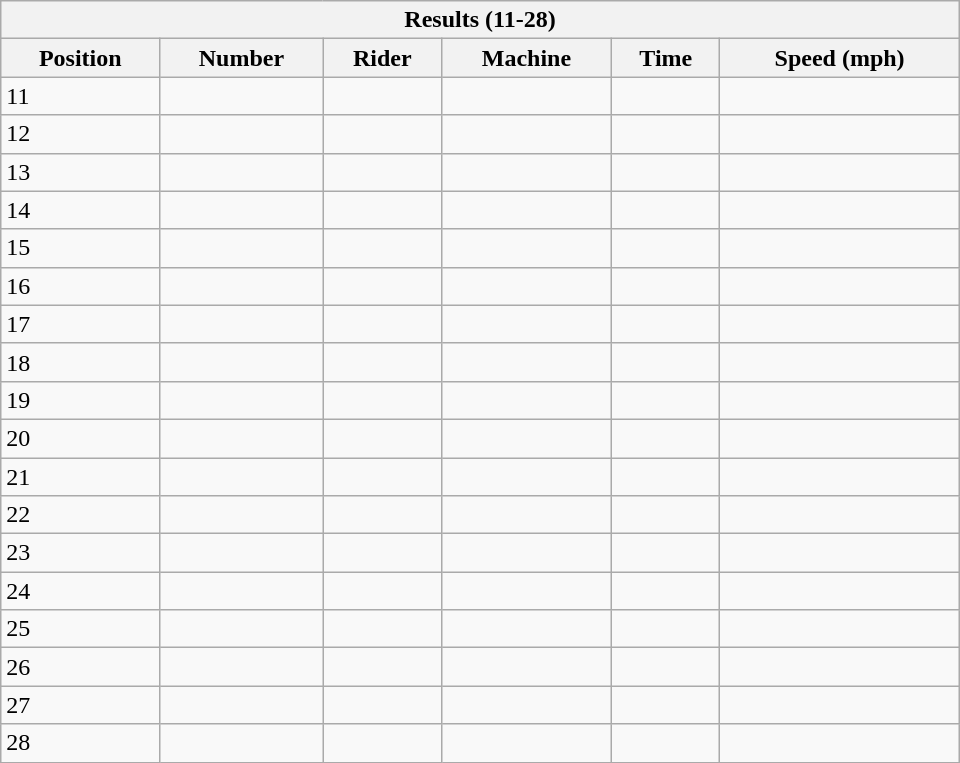<table class="collapsible collapsed wikitable"style="width:40em;margin-top:-1px;">
<tr>
<th scope="col" colspan="6">Results (11-28)</th>
</tr>
<tr>
<th scope="col">Position</th>
<th scope="col">Number</th>
<th scope="col">Rider</th>
<th scope="col">Machine</th>
<th scope="col">Time</th>
<th scope="col">Speed (mph)</th>
</tr>
<tr>
<td>11</td>
<td></td>
<td></td>
<td></td>
<td></td>
<td></td>
</tr>
<tr>
<td>12</td>
<td></td>
<td></td>
<td></td>
<td></td>
<td></td>
</tr>
<tr>
<td>13</td>
<td></td>
<td></td>
<td></td>
<td></td>
<td></td>
</tr>
<tr>
<td>14</td>
<td></td>
<td></td>
<td></td>
<td></td>
<td></td>
</tr>
<tr>
<td>15</td>
<td></td>
<td></td>
<td></td>
<td></td>
<td></td>
</tr>
<tr>
<td>16</td>
<td></td>
<td></td>
<td></td>
<td></td>
<td></td>
</tr>
<tr>
<td>17</td>
<td></td>
<td></td>
<td></td>
<td></td>
<td></td>
</tr>
<tr>
<td>18</td>
<td></td>
<td></td>
<td></td>
<td></td>
<td></td>
</tr>
<tr>
<td>19</td>
<td></td>
<td></td>
<td></td>
<td></td>
<td></td>
</tr>
<tr>
<td>20</td>
<td></td>
<td></td>
<td></td>
<td></td>
<td></td>
</tr>
<tr>
<td>21</td>
<td></td>
<td></td>
<td></td>
<td></td>
<td></td>
</tr>
<tr>
<td>22</td>
<td></td>
<td></td>
<td></td>
<td></td>
<td></td>
</tr>
<tr>
<td>23</td>
<td></td>
<td></td>
<td></td>
<td></td>
<td></td>
</tr>
<tr>
<td>24</td>
<td></td>
<td></td>
<td></td>
<td></td>
<td></td>
</tr>
<tr>
<td>25</td>
<td></td>
<td></td>
<td></td>
<td></td>
<td></td>
</tr>
<tr>
<td>26</td>
<td></td>
<td></td>
<td></td>
<td></td>
<td></td>
</tr>
<tr>
<td>27</td>
<td></td>
<td></td>
<td></td>
<td></td>
<td></td>
</tr>
<tr>
<td>28</td>
<td></td>
<td></td>
<td></td>
<td></td>
<td></td>
</tr>
</table>
